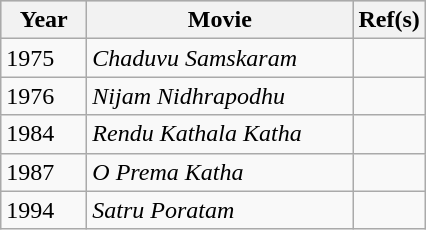<table class="wikitable">
<tr style="background:#ccc; text-align:center;">
<th scope="col" style="width: 50px;">Year</th>
<th scope="col" style="width: 170px;">Movie</th>
<th>Ref(s)</th>
</tr>
<tr>
<td>1975</td>
<td><em>Chaduvu Samskaram</em></td>
<td style="text-align: center;"></td>
</tr>
<tr>
<td>1976</td>
<td><em>Nijam Nidhrapodhu</em></td>
<td style="text-align: center;"></td>
</tr>
<tr>
<td>1984</td>
<td><em>Rendu Kathala Katha</em></td>
<td style="text-align: center;"></td>
</tr>
<tr>
<td>1987</td>
<td><em>O Prema Katha</em></td>
<td style="text-align: center;"></td>
</tr>
<tr>
<td>1994</td>
<td><em>Satru Poratam</em></td>
<td style="text-align: center;"></td>
</tr>
</table>
